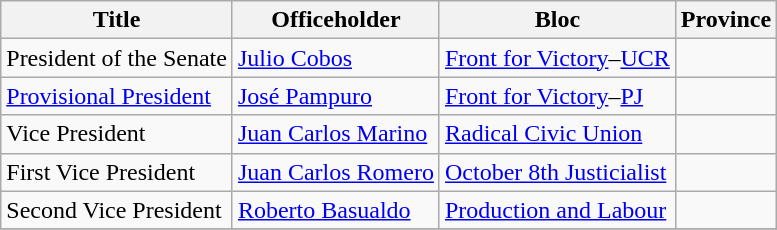<table class="wikitable">
<tr>
<th>Title</th>
<th>Officeholder</th>
<th>Bloc</th>
<th>Province</th>
</tr>
<tr>
<td>President of the Senate</td>
<td><a href='#'>Julio Cobos</a></td>
<td><a href='#'>Front for Victory</a>–<a href='#'>UCR</a></td>
<td></td>
</tr>
<tr>
<td><a href='#'>Provisional President</a></td>
<td><a href='#'>José Pampuro</a></td>
<td><a href='#'>Front for Victory</a>–<a href='#'>PJ</a></td>
<td></td>
</tr>
<tr>
<td>Vice President</td>
<td><a href='#'>Juan Carlos Marino</a></td>
<td><a href='#'>Radical Civic Union</a></td>
<td></td>
</tr>
<tr>
<td>First Vice President</td>
<td><a href='#'>Juan Carlos Romero</a></td>
<td><a href='#'>October 8th Justicialist</a></td>
<td></td>
</tr>
<tr>
<td>Second Vice President</td>
<td><a href='#'>Roberto Basualdo</a></td>
<td><a href='#'>Production and Labour</a></td>
<td></td>
</tr>
<tr>
</tr>
</table>
